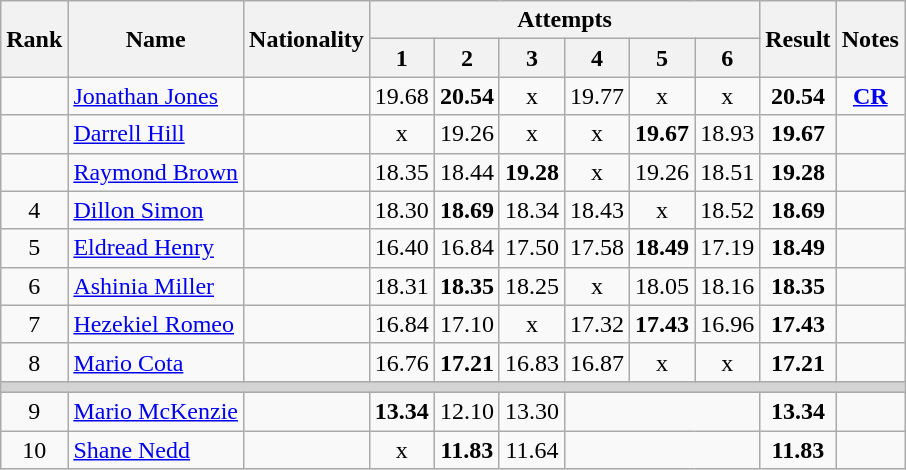<table class="wikitable sortable" style="text-align:center">
<tr>
<th rowspan=2>Rank</th>
<th rowspan=2>Name</th>
<th rowspan=2>Nationality</th>
<th colspan=6>Attempts</th>
<th rowspan=2>Result</th>
<th rowspan=2>Notes</th>
</tr>
<tr>
<th>1</th>
<th>2</th>
<th>3</th>
<th>4</th>
<th>5</th>
<th>6</th>
</tr>
<tr>
<td align=center></td>
<td align=left><a href='#'>Jonathan Jones</a></td>
<td align=left></td>
<td>19.68</td>
<td><strong>20.54</strong></td>
<td>x</td>
<td>19.77</td>
<td>x</td>
<td>x</td>
<td><strong>20.54</strong></td>
<td><strong><a href='#'>CR</a></strong></td>
</tr>
<tr>
<td align=center></td>
<td align=left><a href='#'>Darrell Hill</a></td>
<td align=left></td>
<td>x</td>
<td>19.26</td>
<td>x</td>
<td>x</td>
<td><strong>19.67</strong></td>
<td>18.93</td>
<td><strong>19.67</strong></td>
<td></td>
</tr>
<tr>
<td align=center></td>
<td align=left><a href='#'>Raymond Brown</a></td>
<td align=left></td>
<td>18.35</td>
<td>18.44</td>
<td><strong>19.28</strong></td>
<td>x</td>
<td>19.26</td>
<td>18.51</td>
<td><strong>19.28</strong></td>
<td></td>
</tr>
<tr>
<td align=center>4</td>
<td align=left><a href='#'>Dillon Simon</a></td>
<td align=left></td>
<td>18.30</td>
<td><strong>18.69</strong></td>
<td>18.34</td>
<td>18.43</td>
<td>x</td>
<td>18.52</td>
<td><strong>18.69</strong></td>
<td></td>
</tr>
<tr>
<td align=center>5</td>
<td align=left><a href='#'>Eldread Henry</a></td>
<td align=left></td>
<td>16.40</td>
<td>16.84</td>
<td>17.50</td>
<td>17.58</td>
<td><strong>18.49</strong></td>
<td>17.19</td>
<td><strong>18.49</strong></td>
<td></td>
</tr>
<tr>
<td align=center>6</td>
<td align=left><a href='#'>Ashinia Miller</a></td>
<td align=left></td>
<td>18.31</td>
<td><strong>18.35</strong></td>
<td>18.25</td>
<td>x</td>
<td>18.05</td>
<td>18.16</td>
<td><strong>18.35</strong></td>
<td></td>
</tr>
<tr>
<td align=center>7</td>
<td align=left><a href='#'>Hezekiel Romeo</a></td>
<td align=left></td>
<td>16.84</td>
<td>17.10</td>
<td>x</td>
<td>17.32</td>
<td><strong>17.43</strong></td>
<td>16.96</td>
<td><strong>17.43</strong></td>
<td></td>
</tr>
<tr>
<td align=center>8</td>
<td align=left><a href='#'>Mario Cota</a></td>
<td align=left></td>
<td>16.76</td>
<td><strong>17.21</strong></td>
<td>16.83</td>
<td>16.87</td>
<td>x</td>
<td>x</td>
<td><strong>17.21</strong></td>
<td></td>
</tr>
<tr>
<td colspan=11 bgcolor=lightgray></td>
</tr>
<tr>
<td align=center>9</td>
<td align=left><a href='#'>Mario McKenzie</a></td>
<td align=left></td>
<td><strong>13.34</strong></td>
<td>12.10</td>
<td>13.30</td>
<td colspan=3></td>
<td><strong>13.34</strong></td>
<td></td>
</tr>
<tr>
<td align=center>10</td>
<td align=left><a href='#'>Shane Nedd</a></td>
<td align=left></td>
<td>x</td>
<td><strong>11.83</strong></td>
<td>11.64</td>
<td colspan=3></td>
<td><strong>11.83</strong></td>
<td></td>
</tr>
</table>
